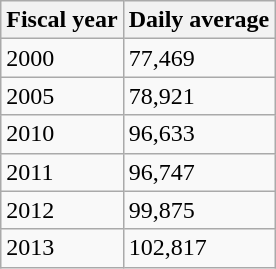<table class="wikitable">
<tr>
<th>Fiscal year</th>
<th>Daily average</th>
</tr>
<tr>
<td>2000</td>
<td>77,469</td>
</tr>
<tr>
<td>2005</td>
<td>78,921</td>
</tr>
<tr>
<td>2010</td>
<td>96,633</td>
</tr>
<tr>
<td>2011</td>
<td>96,747</td>
</tr>
<tr>
<td>2012</td>
<td>99,875</td>
</tr>
<tr>
<td>2013</td>
<td>102,817</td>
</tr>
</table>
